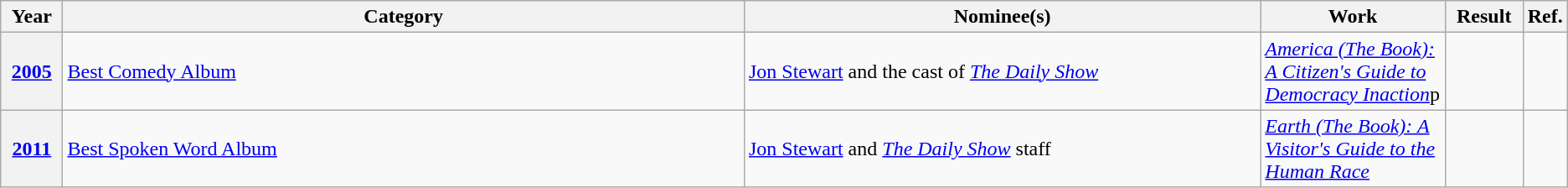<table class="wikitable plainrowheaders">
<tr>
<th scope="col" width="4%">Year</th>
<th scope="col" width="45%">Category</th>
<th scope="col" width="34%">Nominee(s)</th>
<th scope="col" width="12%">Work</th>
<th scope="col" width="9%">Result</th>
<th scope="col" width="3%">Ref.</th>
</tr>
<tr>
<th scope=row><a href='#'>2005</a></th>
<td><a href='#'>Best Comedy Album</a></td>
<td><a href='#'>Jon Stewart</a> and the cast of <em><a href='#'>The Daily Show</a></em></td>
<td><em><a href='#'>America (The Book): A Citizen's Guide to Democracy Inaction</a></em>p</td>
<td></td>
<td></td>
</tr>
<tr>
<th scope=row><a href='#'>2011</a></th>
<td><a href='#'>Best Spoken Word Album</a></td>
<td><a href='#'>Jon Stewart</a> and <em><a href='#'>The Daily Show</a></em> staff</td>
<td><em><a href='#'>Earth (The Book): A Visitor's Guide to the Human Race</a></em></td>
<td></td>
<td></td>
</tr>
</table>
